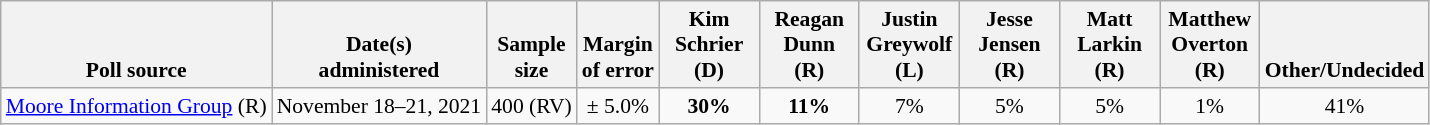<table class="wikitable" style="font-size:90%;text-align:center;">
<tr valign=bottom>
<th>Poll source</th>
<th>Date(s)<br>administered</th>
<th>Sample<br>size</th>
<th>Margin<br>of error</th>
<th style="width:60px;">Kim<br>Schrier<br>(D)</th>
<th style="width:60px;">Reagan<br>Dunn<br>(R)</th>
<th style="width:60px;">Justin<br>Greywolf<br>(L)</th>
<th style="width:60px;">Jesse<br>Jensen<br>(R)</th>
<th style="width:60px;">Matt<br>Larkin<br>(R)</th>
<th style="width:60px;">Matthew<br>Overton<br>(R)</th>
<th>Other/Undecided</th>
</tr>
<tr>
<td style="text-align:left;"><a href='#'>Moore Information Group</a> (R)</td>
<td>November 18–21, 2021</td>
<td>400 (RV)</td>
<td>± 5.0%</td>
<td><strong>30%</strong></td>
<td><strong>11%</strong></td>
<td>7%</td>
<td>5%</td>
<td>5%</td>
<td>1%</td>
<td>41%</td>
</tr>
</table>
